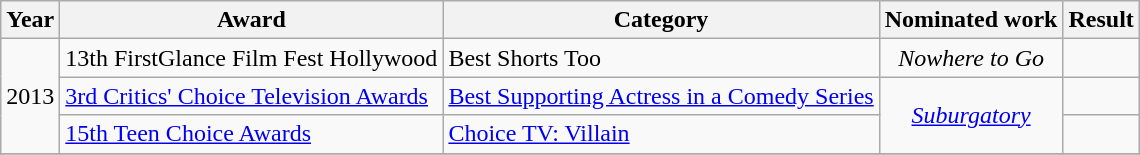<table class="wikitable sortable">
<tr>
<th>Year</th>
<th>Award</th>
<th>Category</th>
<th>Nominated work</th>
<th>Result</th>
</tr>
<tr>
<td rowspan="3">2013</td>
<td>13th FirstGlance Film Fest Hollywood</td>
<td>Best Shorts Too </td>
<td style="text-align:center;"><em>Nowhere to Go</em></td>
<td></td>
</tr>
<tr>
<td><a href='#'>3rd Critics' Choice Television Awards</a></td>
<td><a href='#'>Best Supporting Actress in a Comedy Series</a></td>
<td rowspan="2" style="text-align:center;"><em><a href='#'>Suburgatory</a></em></td>
<td></td>
</tr>
<tr>
<td><a href='#'>15th Teen Choice Awards</a></td>
<td><a href='#'>Choice TV: Villain</a></td>
<td></td>
</tr>
<tr>
</tr>
</table>
